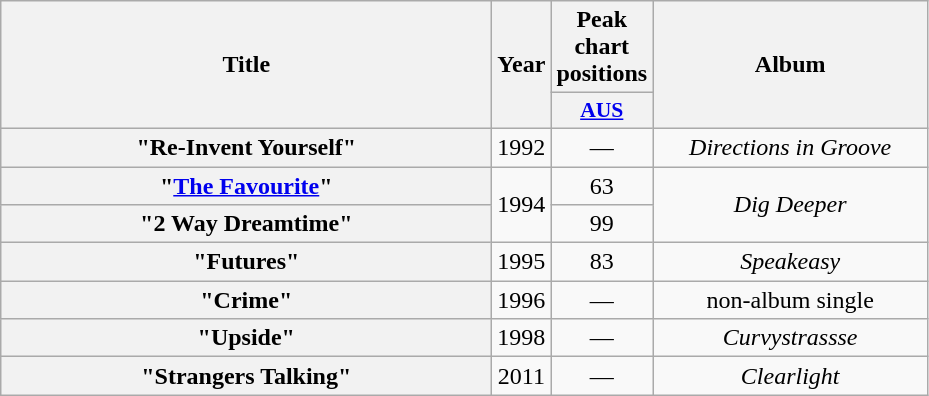<table class="wikitable plainrowheaders" style="text-align:center;">
<tr>
<th scope="col" rowspan="2" style="width:20em;">Title</th>
<th scope="col" rowspan="2" style="width:1em;">Year</th>
<th scope="col">Peak chart positions</th>
<th scope="col" rowspan="2" style="width:11em;">Album</th>
</tr>
<tr>
<th scope="col" style="width:3em;font-size:90%;"><a href='#'>AUS</a><br></th>
</tr>
<tr>
<th scope="row">"Re-Invent Yourself"</th>
<td>1992</td>
<td>—</td>
<td><em>Directions in Groove</em></td>
</tr>
<tr>
<th scope="row">"<a href='#'>The Favourite</a>"</th>
<td rowspan="2">1994</td>
<td>63</td>
<td rowspan="2"><em>Dig Deeper</em></td>
</tr>
<tr>
<th scope="row">"2 Way Dreamtime"</th>
<td>99</td>
</tr>
<tr>
<th scope="row">"Futures"</th>
<td>1995</td>
<td>83</td>
<td><em>Speakeasy</em></td>
</tr>
<tr>
<th scope="row">"Crime"</th>
<td>1996</td>
<td>—</td>
<td>non-album single</td>
</tr>
<tr>
<th scope="row">"Upside"</th>
<td>1998</td>
<td>—</td>
<td><em>Curvystrassse</em></td>
</tr>
<tr>
<th scope="row">"Strangers Talking"</th>
<td>2011</td>
<td>—</td>
<td><em>Clearlight</em></td>
</tr>
</table>
